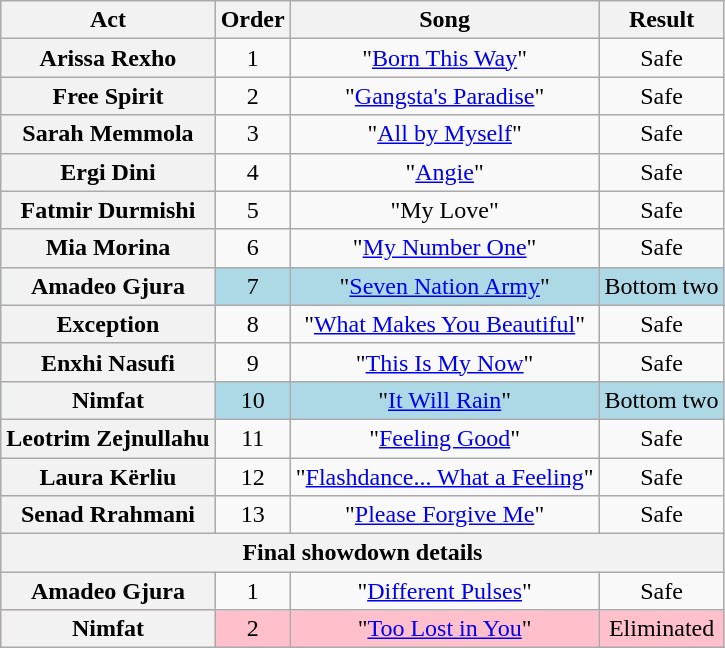<table class="wikitable plainrowheaders" style="text-align:center;">
<tr>
<th scope="col">Act</th>
<th scope="col">Order</th>
<th scope="col">Song</th>
<th scope="col">Result</th>
</tr>
<tr>
<th scope="row">Arissa Rexho</th>
<td>1</td>
<td>"<a href='#'>Born This Way</a>"</td>
<td>Safe</td>
</tr>
<tr>
<th scope="row">Free Spirit</th>
<td>2</td>
<td>"<a href='#'>Gangsta's Paradise</a>"</td>
<td>Safe</td>
</tr>
<tr>
<th scope="row">Sarah Memmola</th>
<td>3</td>
<td>"<a href='#'>All by Myself</a>"</td>
<td>Safe</td>
</tr>
<tr>
<th scope="row">Ergi Dini</th>
<td>4</td>
<td>"<a href='#'>Angie</a>"</td>
<td>Safe</td>
</tr>
<tr>
<th scope="row">Fatmir Durmishi</th>
<td>5</td>
<td>"My Love"</td>
<td>Safe</td>
</tr>
<tr>
<th scope="row">Mia Morina</th>
<td>6</td>
<td>"<a href='#'>My Number One</a>"</td>
<td>Safe</td>
</tr>
<tr style="background:lightblue;">
<th scope="row">Amadeo Gjura</th>
<td>7</td>
<td>"<a href='#'>Seven Nation Army</a>"</td>
<td>Bottom two</td>
</tr>
<tr>
<th scope="row">Exception</th>
<td>8</td>
<td>"<a href='#'>What Makes You Beautiful</a>"</td>
<td>Safe</td>
</tr>
<tr>
<th scope="row">Enxhi Nasufi</th>
<td>9</td>
<td>"<a href='#'>This Is My Now</a>"</td>
<td>Safe</td>
</tr>
<tr style="background:lightblue;">
<th scope="row">Nimfat</th>
<td>10</td>
<td>"<a href='#'>It Will Rain</a>"</td>
<td>Bottom two</td>
</tr>
<tr>
<th scope="row">Leotrim Zejnullahu</th>
<td>11</td>
<td>"<a href='#'>Feeling Good</a>"</td>
<td>Safe</td>
</tr>
<tr>
<th scope="row">Laura Kërliu</th>
<td>12</td>
<td>"<a href='#'>Flashdance... What a Feeling</a>"</td>
<td>Safe</td>
</tr>
<tr>
<th scope="row">Senad Rrahmani</th>
<td>13</td>
<td>"<a href='#'>Please Forgive Me</a>"</td>
<td>Safe</td>
</tr>
<tr>
<th colspan="5">Final showdown details</th>
</tr>
<tr>
<th scope="row">Amadeo Gjura</th>
<td>1</td>
<td>"<a href='#'>Different Pulses</a>"</td>
<td>Safe</td>
</tr>
<tr style="background:pink;">
<th scope="row">Nimfat</th>
<td>2</td>
<td>"<a href='#'>Too Lost in You</a>"</td>
<td>Eliminated</td>
</tr>
</table>
